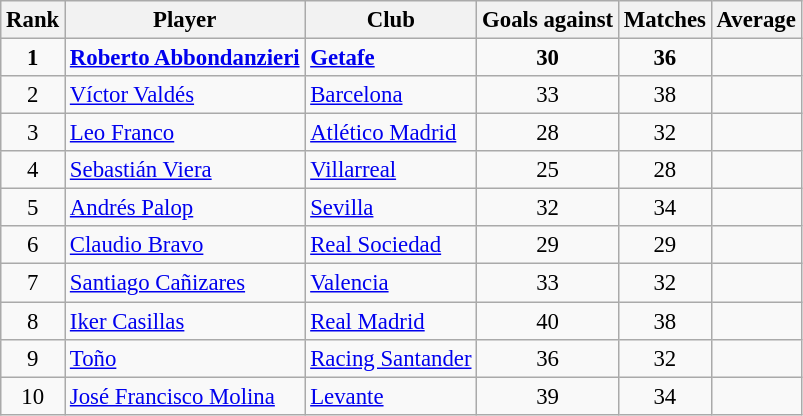<table class="wikitable sortable" style="font-size: 95%;">
<tr>
<th>Rank</th>
<th>Player</th>
<th>Club</th>
<th>Goals against</th>
<th>Matches</th>
<th>Average</th>
</tr>
<tr>
<td style="text-align:center"><strong>1</strong></td>
<td> <strong><a href='#'>Roberto Abbondanzieri</a></strong></td>
<td><strong><a href='#'>Getafe</a></strong></td>
<td style="text-align:center"><strong>30</strong></td>
<td style="text-align:center"><strong>36</strong></td>
<td style="text-align:center"><strong></strong></td>
</tr>
<tr>
<td style="text-align:center">2</td>
<td> <a href='#'>Víctor Valdés</a></td>
<td><a href='#'>Barcelona</a></td>
<td style="text-align:center">33</td>
<td style="text-align:center">38</td>
<td style="text-align:center"></td>
</tr>
<tr>
<td style="text-align:center">3</td>
<td> <a href='#'>Leo Franco</a></td>
<td><a href='#'>Atlético Madrid</a></td>
<td style="text-align:center">28</td>
<td style="text-align:center">32</td>
<td style="text-align:center"></td>
</tr>
<tr>
<td style="text-align:center">4</td>
<td> <a href='#'>Sebastián Viera</a></td>
<td><a href='#'>Villarreal</a></td>
<td style="text-align:center">25</td>
<td style="text-align:center">28</td>
<td style="text-align:center"></td>
</tr>
<tr>
<td style="text-align:center">5</td>
<td> <a href='#'>Andrés Palop</a></td>
<td><a href='#'>Sevilla</a></td>
<td style="text-align:center">32</td>
<td style="text-align:center">34</td>
<td style="text-align:center"></td>
</tr>
<tr>
<td style="text-align:center">6</td>
<td> <a href='#'>Claudio Bravo</a></td>
<td><a href='#'>Real Sociedad</a></td>
<td style="text-align:center">29</td>
<td style="text-align:center">29</td>
<td style="text-align:center"></td>
</tr>
<tr>
<td style="text-align:center">7</td>
<td> <a href='#'>Santiago Cañizares</a></td>
<td><a href='#'>Valencia</a></td>
<td style="text-align:center">33</td>
<td style="text-align:center">32</td>
<td style="text-align:center"></td>
</tr>
<tr>
<td style="text-align:center">8</td>
<td> <a href='#'>Iker Casillas</a></td>
<td><a href='#'>Real Madrid</a></td>
<td style="text-align:center">40</td>
<td style="text-align:center">38</td>
<td style="text-align:center"></td>
</tr>
<tr>
<td style="text-align:center">9</td>
<td> <a href='#'>Toño</a></td>
<td><a href='#'>Racing Santander</a></td>
<td style="text-align:center">36</td>
<td style="text-align:center">32</td>
<td style="text-align:center"></td>
</tr>
<tr>
<td style="text-align:center">10</td>
<td> <a href='#'>José Francisco Molina</a></td>
<td><a href='#'>Levante</a></td>
<td style="text-align:center">39</td>
<td style="text-align:center">34</td>
<td style="text-align:center"></td>
</tr>
</table>
